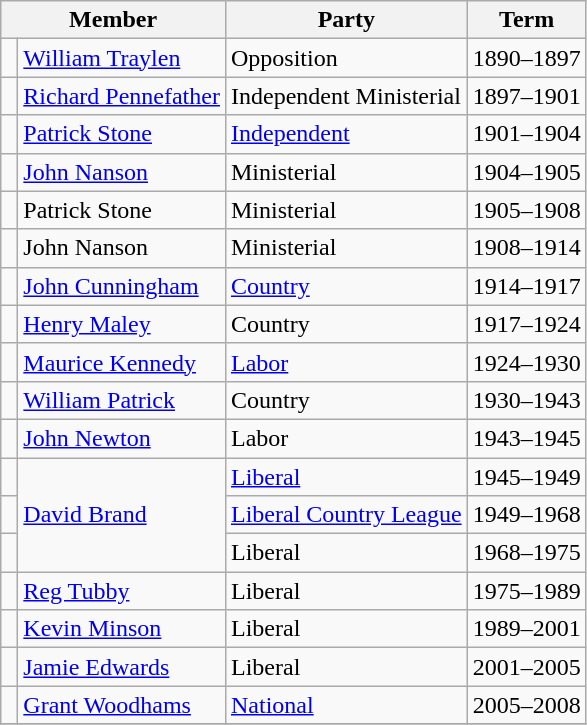<table class="wikitable">
<tr>
<th colspan="2">Member</th>
<th>Party</th>
<th>Term</th>
</tr>
<tr>
<td> </td>
<td><a href='#'>William Traylen</a></td>
<td>Opposition</td>
<td>1890–1897</td>
</tr>
<tr>
<td> </td>
<td><a href='#'>Richard Pennefather</a></td>
<td>Independent Ministerial</td>
<td>1897–1901</td>
</tr>
<tr>
<td> </td>
<td><a href='#'>Patrick Stone</a></td>
<td><a href='#'>Independent</a></td>
<td>1901–1904</td>
</tr>
<tr>
<td> </td>
<td><a href='#'>John Nanson</a></td>
<td>Ministerial</td>
<td>1904–1905</td>
</tr>
<tr>
<td> </td>
<td>Patrick Stone</td>
<td>Ministerial</td>
<td>1905–1908</td>
</tr>
<tr>
<td> </td>
<td>John Nanson</td>
<td>Ministerial</td>
<td>1908–1914</td>
</tr>
<tr>
<td> </td>
<td><a href='#'>John Cunningham</a></td>
<td><a href='#'>Country</a></td>
<td>1914–1917</td>
</tr>
<tr>
<td> </td>
<td><a href='#'>Henry Maley</a></td>
<td>Country</td>
<td>1917–1924</td>
</tr>
<tr>
<td> </td>
<td><a href='#'>Maurice Kennedy</a></td>
<td><a href='#'>Labor</a></td>
<td>1924–1930</td>
</tr>
<tr>
<td> </td>
<td><a href='#'>William Patrick</a></td>
<td>Country</td>
<td>1930–1943</td>
</tr>
<tr>
<td> </td>
<td><a href='#'>John Newton</a></td>
<td>Labor</td>
<td>1943–1945</td>
</tr>
<tr>
<td> </td>
<td rowspan="3"><a href='#'>David Brand</a></td>
<td><a href='#'>Liberal</a></td>
<td>1945–1949</td>
</tr>
<tr>
<td> </td>
<td><a href='#'>Liberal Country League</a></td>
<td>1949–1968</td>
</tr>
<tr>
<td> </td>
<td>Liberal</td>
<td>1968–1975</td>
</tr>
<tr>
<td> </td>
<td><a href='#'>Reg Tubby</a></td>
<td>Liberal</td>
<td>1975–1989</td>
</tr>
<tr>
<td> </td>
<td><a href='#'>Kevin Minson</a></td>
<td>Liberal</td>
<td>1989–2001</td>
</tr>
<tr>
<td> </td>
<td><a href='#'>Jamie Edwards</a></td>
<td>Liberal</td>
<td>2001–2005</td>
</tr>
<tr>
<td> </td>
<td><a href='#'>Grant Woodhams</a></td>
<td><a href='#'>National</a></td>
<td>2005–2008</td>
</tr>
<tr>
</tr>
</table>
